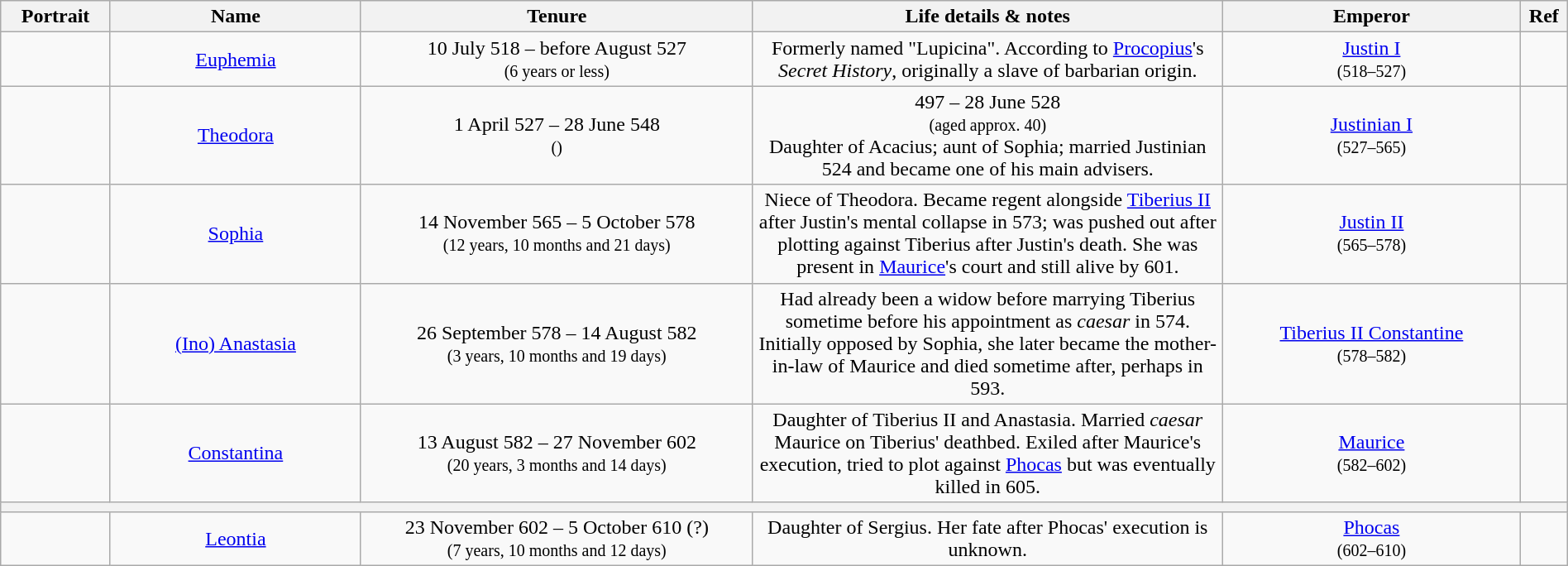<table class="wikitable" style="width:100%; text-align:center;">
<tr>
<th width="7%">Portrait</th>
<th width="16%">Name</th>
<th width="25%">Tenure</th>
<th width="30%">Life details & notes</th>
<th width="19%">Emperor</th>
<th width="3%">Ref</th>
</tr>
<tr>
<td></td>
<td><a href='#'>Euphemia</a></td>
<td>10 July 518 – before August 527<br><small>(6 years or less)</small></td>
<td>Formerly named "Lupicina". According to <a href='#'>Procopius</a>'s <em>Secret History</em>, originally a slave of barbarian origin.</td>
<td><a href='#'>Justin I</a><br><small>(518–527)</small></td>
<td></td>
</tr>
<tr>
<td></td>
<td><a href='#'>Theodora</a></td>
<td>1 April 527 – 28 June 548<br><small>()</small></td>
<td> 497 – 28 June 528<br><small>(aged approx. 40)</small><br>Daughter of Acacius; aunt of Sophia; married Justinian  524 and became one of his main advisers.</td>
<td><a href='#'>Justinian I</a><br><small>(527–565)</small></td>
<td><br></td>
</tr>
<tr>
<td></td>
<td><a href='#'>Sophia</a></td>
<td>14 November 565 – 5 October 578<br><small>(12 years, 10 months and 21 days)</small></td>
<td>Niece of Theodora. Became regent alongside <a href='#'>Tiberius II</a> after Justin's mental collapse in 573; was pushed out after plotting against Tiberius after Justin's death. She was present in <a href='#'>Maurice</a>'s court and still alive by 601.</td>
<td><a href='#'>Justin II</a><br><small>(565–578)</small></td>
<td><br></td>
</tr>
<tr>
<td></td>
<td><a href='#'>(Ino) Anastasia</a></td>
<td>26 September 578 – 14 August 582<br><small>(3 years, 10 months and 19 days)</small></td>
<td>Had already been a widow before marrying Tiberius sometime before his appointment as <em>caesar</em> in 574. Initially opposed by Sophia, she later became the mother-in-law of Maurice and died sometime after, perhaps in 593.</td>
<td><a href='#'>Tiberius II Constantine</a><br><small>(578–582)</small></td>
<td></td>
</tr>
<tr>
<td></td>
<td><a href='#'>Constantina</a></td>
<td>13 August 582 – 27 November 602<br><small>(20 years, 3 months and 14 days)</small></td>
<td>Daughter of Tiberius II and Anastasia. Married <em>caesar</em> Maurice on Tiberius' deathbed. Exiled after Maurice's execution, tried to plot against <a href='#'>Phocas</a> but was eventually killed in 605.</td>
<td><a href='#'>Maurice</a><br><small>(582–602)</small></td>
<td></td>
</tr>
<tr>
<th colspan="6"></th>
</tr>
<tr>
<td></td>
<td><a href='#'>Leontia</a></td>
<td>23 November 602 – 5 October 610 (?)<br><small>(7 years, 10 months and 12 days)</small></td>
<td>Daughter of Sergius. Her fate after Phocas' execution is unknown.</td>
<td><a href='#'>Phocas</a><br><small>(602–610)</small></td>
<td></td>
</tr>
</table>
